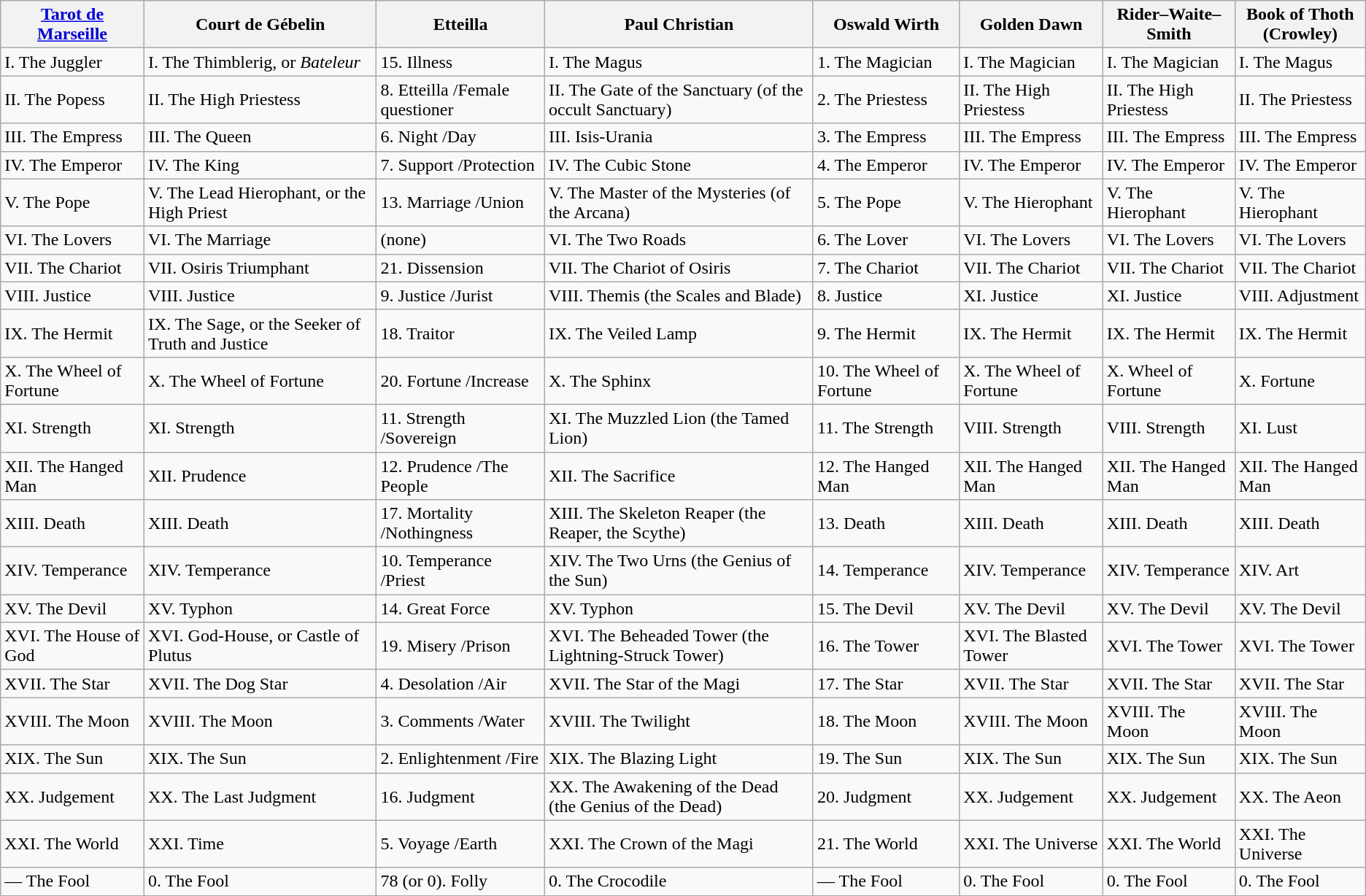<table class="wikitable">
<tr>
<th><a href='#'>Tarot de Marseille</a></th>
<th>Court de Gébelin</th>
<th>Etteilla</th>
<th>Paul Christian</th>
<th>Oswald Wirth</th>
<th>Golden Dawn</th>
<th>Rider–Waite–Smith</th>
<th>Book of Thoth<br>(Crowley)</th>
</tr>
<tr>
<td>I. The Juggler</td>
<td>I. The Thimblerig, or <em>Bateleur</em></td>
<td>15. Illness</td>
<td>I. The Magus</td>
<td>1. The Magician</td>
<td>I. The Magician</td>
<td>I. The Magician</td>
<td>I. The Magus</td>
</tr>
<tr>
<td>II. The Popess</td>
<td>II. The High Priestess</td>
<td>8. Etteilla /Female questioner</td>
<td>II. The Gate of the Sanctuary (of the occult Sanctuary)</td>
<td>2. The Priestess</td>
<td>II. The High Priestess</td>
<td>II. The High Priestess</td>
<td>II. The Priestess</td>
</tr>
<tr>
<td>III. The Empress</td>
<td>III. The Queen</td>
<td>6. Night /Day</td>
<td>III. Isis-Urania</td>
<td>3. The Empress</td>
<td>III. The Empress</td>
<td>III. The Empress</td>
<td>III. The Empress</td>
</tr>
<tr>
<td>IV. The Emperor</td>
<td>IV. The King</td>
<td>7. Support /Protection</td>
<td>IV. The Cubic Stone</td>
<td>4. The Emperor</td>
<td>IV. The Emperor</td>
<td>IV. The Emperor</td>
<td>IV. The Emperor</td>
</tr>
<tr>
<td>V. The Pope</td>
<td>V. The Lead Hierophant, or the High Priest</td>
<td>13. Marriage /Union</td>
<td>V. The Master of the Mysteries (of the Arcana)</td>
<td>5. The Pope</td>
<td>V. The Hierophant</td>
<td>V. The Hierophant</td>
<td>V. The Hierophant</td>
</tr>
<tr>
<td>VI. The Lovers</td>
<td>VI. The Marriage</td>
<td>(none)</td>
<td>VI. The Two Roads</td>
<td>6. The Lover</td>
<td>VI. The Lovers</td>
<td>VI. The Lovers</td>
<td>VI. The Lovers</td>
</tr>
<tr>
<td>VII. The Chariot</td>
<td>VII. Osiris Triumphant</td>
<td>21. Dissension</td>
<td>VII. The Chariot of Osiris</td>
<td>7. The Chariot</td>
<td>VII. The Chariot</td>
<td>VII. The Chariot</td>
<td>VII. The Chariot</td>
</tr>
<tr>
<td>VIII. Justice</td>
<td>VIII. Justice</td>
<td>9. Justice /Jurist</td>
<td>VIII. Themis (the Scales and Blade)</td>
<td>8. Justice</td>
<td>XI. Justice</td>
<td>XI. Justice</td>
<td>VIII. Adjustment</td>
</tr>
<tr>
<td>IX. The Hermit</td>
<td>IX. The Sage, or the Seeker of Truth and Justice</td>
<td>18. Traitor</td>
<td>IX. The Veiled Lamp</td>
<td>9. The Hermit</td>
<td>IX. The Hermit</td>
<td>IX. The Hermit</td>
<td>IX. The Hermit</td>
</tr>
<tr>
<td>X. The Wheel of Fortune</td>
<td>X. The Wheel of Fortune</td>
<td>20. Fortune /Increase</td>
<td>X. The Sphinx</td>
<td>10. The Wheel of Fortune</td>
<td>X. The Wheel of Fortune</td>
<td>X. Wheel of Fortune</td>
<td>X. Fortune</td>
</tr>
<tr>
<td>XI. Strength</td>
<td>XI. Strength</td>
<td>11. Strength /Sovereign</td>
<td>XI. The Muzzled Lion (the Tamed Lion)</td>
<td>11. The Strength</td>
<td>VIII. Strength</td>
<td>VIII. Strength</td>
<td>XI. Lust</td>
</tr>
<tr>
<td>XII. The Hanged Man</td>
<td>XII. Prudence</td>
<td>12. Prudence /The People</td>
<td>XII. The Sacrifice</td>
<td>12. The Hanged Man</td>
<td>XII. The Hanged Man</td>
<td>XII. The Hanged Man</td>
<td>XII. The Hanged Man</td>
</tr>
<tr>
<td>XIII. Death</td>
<td>XIII. Death</td>
<td>17. Mortality /Nothingness</td>
<td>XIII. The Skeleton Reaper (the Reaper, the Scythe)</td>
<td>13. Death</td>
<td>XIII. Death</td>
<td>XIII. Death</td>
<td>XIII. Death</td>
</tr>
<tr>
<td>XIV. Temperance</td>
<td>XIV. Temperance</td>
<td>10. Temperance /Priest</td>
<td>XIV. The Two Urns (the Genius of the Sun)</td>
<td>14. Temperance</td>
<td>XIV. Temperance</td>
<td>XIV. Temperance</td>
<td>XIV. Art</td>
</tr>
<tr>
<td>XV. The Devil</td>
<td>XV. Typhon</td>
<td>14. Great Force</td>
<td>XV. Typhon</td>
<td>15. The Devil</td>
<td>XV. The Devil</td>
<td>XV. The Devil</td>
<td>XV. The Devil</td>
</tr>
<tr>
<td>XVI. The House of God</td>
<td>XVI. God-House, or Castle of Plutus</td>
<td>19. Misery /Prison</td>
<td>XVI. The Beheaded Tower (the Lightning-Struck Tower)</td>
<td>16. The Tower</td>
<td>XVI. The Blasted Tower</td>
<td>XVI. The Tower</td>
<td>XVI. The Tower</td>
</tr>
<tr>
<td>XVII. The Star</td>
<td>XVII. The Dog Star</td>
<td>4. Desolation /Air</td>
<td>XVII. The Star of the Magi</td>
<td>17. The Star</td>
<td>XVII. The Star</td>
<td>XVII. The Star</td>
<td>XVII. The Star</td>
</tr>
<tr>
<td>XVIII. The Moon</td>
<td>XVIII. The Moon</td>
<td>3. Comments /Water</td>
<td>XVIII. The Twilight</td>
<td>18. The Moon</td>
<td>XVIII. The Moon</td>
<td>XVIII. The Moon</td>
<td>XVIII. The Moon</td>
</tr>
<tr>
<td>XIX. The Sun</td>
<td>XIX. The Sun</td>
<td>2. Enlightenment /Fire</td>
<td>XIX. The Blazing Light</td>
<td>19. The Sun</td>
<td>XIX. The Sun</td>
<td>XIX. The Sun</td>
<td>XIX. The Sun</td>
</tr>
<tr>
<td>XX. Judgement</td>
<td>XX. The Last Judgment</td>
<td>16. Judgment</td>
<td>XX. The Awakening of the Dead (the Genius of the Dead)</td>
<td>20. Judgment</td>
<td>XX. Judgement</td>
<td>XX. Judgement</td>
<td>XX. The Aeon</td>
</tr>
<tr>
<td>XXI. The World</td>
<td>XXI. Time</td>
<td>5. Voyage /Earth</td>
<td>XXI. The Crown of the Magi</td>
<td>21. The World</td>
<td>XXI. The Universe</td>
<td>XXI. The World</td>
<td>XXI. The Universe</td>
</tr>
<tr>
<td>— The Fool</td>
<td>0. The Fool</td>
<td>78 (or 0). Folly</td>
<td>0. The Crocodile</td>
<td>— The Fool</td>
<td>0. The Fool</td>
<td>0. The Fool</td>
<td>0. The Fool</td>
</tr>
</table>
